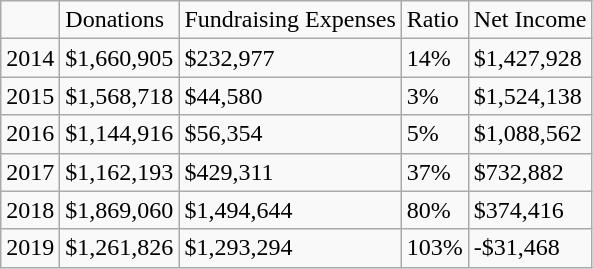<table class="wikitable">
<tr>
<td></td>
<td>Donations</td>
<td>Fundraising Expenses</td>
<td>Ratio</td>
<td>Net Income</td>
</tr>
<tr>
<td>2014</td>
<td>$1,660,905</td>
<td>$232,977</td>
<td>14%</td>
<td>$1,427,928</td>
</tr>
<tr>
<td>2015</td>
<td>$1,568,718</td>
<td>$44,580</td>
<td>3%</td>
<td>$1,524,138</td>
</tr>
<tr>
<td>2016</td>
<td>$1,144,916</td>
<td>$56,354</td>
<td>5%</td>
<td>$1,088,562</td>
</tr>
<tr>
<td>2017</td>
<td>$1,162,193</td>
<td>$429,311</td>
<td>37%</td>
<td>$732,882</td>
</tr>
<tr>
<td>2018</td>
<td>$1,869,060</td>
<td>$1,494,644</td>
<td>80%</td>
<td>$374,416</td>
</tr>
<tr>
<td>2019</td>
<td>$1,261,826</td>
<td>$1,293,294</td>
<td>103%</td>
<td>-$31,468</td>
</tr>
</table>
